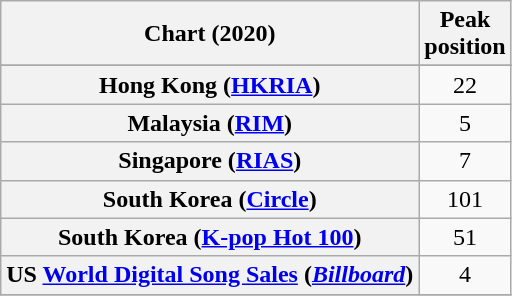<table class="wikitable sortable plainrowheaders" style="text-align:center">
<tr>
<th scope="col">Chart (2020)</th>
<th scope="col">Peak<br>position</th>
</tr>
<tr>
</tr>
<tr>
<th scope="row">Hong Kong (<a href='#'>HKRIA</a>)</th>
<td style="text-align:center;">22</td>
</tr>
<tr>
<th scope="row">Malaysia (<a href='#'>RIM</a>)</th>
<td>5</td>
</tr>
<tr>
<th scope="row">Singapore (<a href='#'>RIAS</a>)</th>
<td>7</td>
</tr>
<tr>
<th scope="row">South Korea (<a href='#'>Circle</a>)</th>
<td>101</td>
</tr>
<tr>
<th scope="row">South Korea (<a href='#'>K-pop Hot 100</a>)</th>
<td>51</td>
</tr>
<tr>
<th scope="row">US <a href='#'>World Digital Song Sales</a> (<em><a href='#'>Billboard</a></em>)</th>
<td>4</td>
</tr>
<tr>
</tr>
</table>
